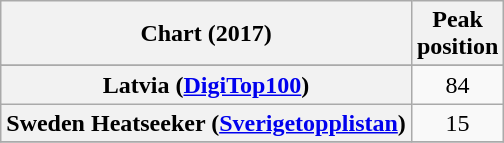<table class="wikitable sortable plainrowheaders" style="text-align:center">
<tr>
<th scope="col">Chart (2017)</th>
<th scope="col">Peak<br>position</th>
</tr>
<tr>
</tr>
<tr>
</tr>
<tr>
</tr>
<tr>
</tr>
<tr>
<th scope="row">Latvia (<a href='#'>DigiTop100</a>)</th>
<td>84</td>
</tr>
<tr>
<th scope="row">Sweden Heatseeker (<a href='#'>Sverigetopplistan</a>)</th>
<td>15</td>
</tr>
<tr>
</tr>
</table>
